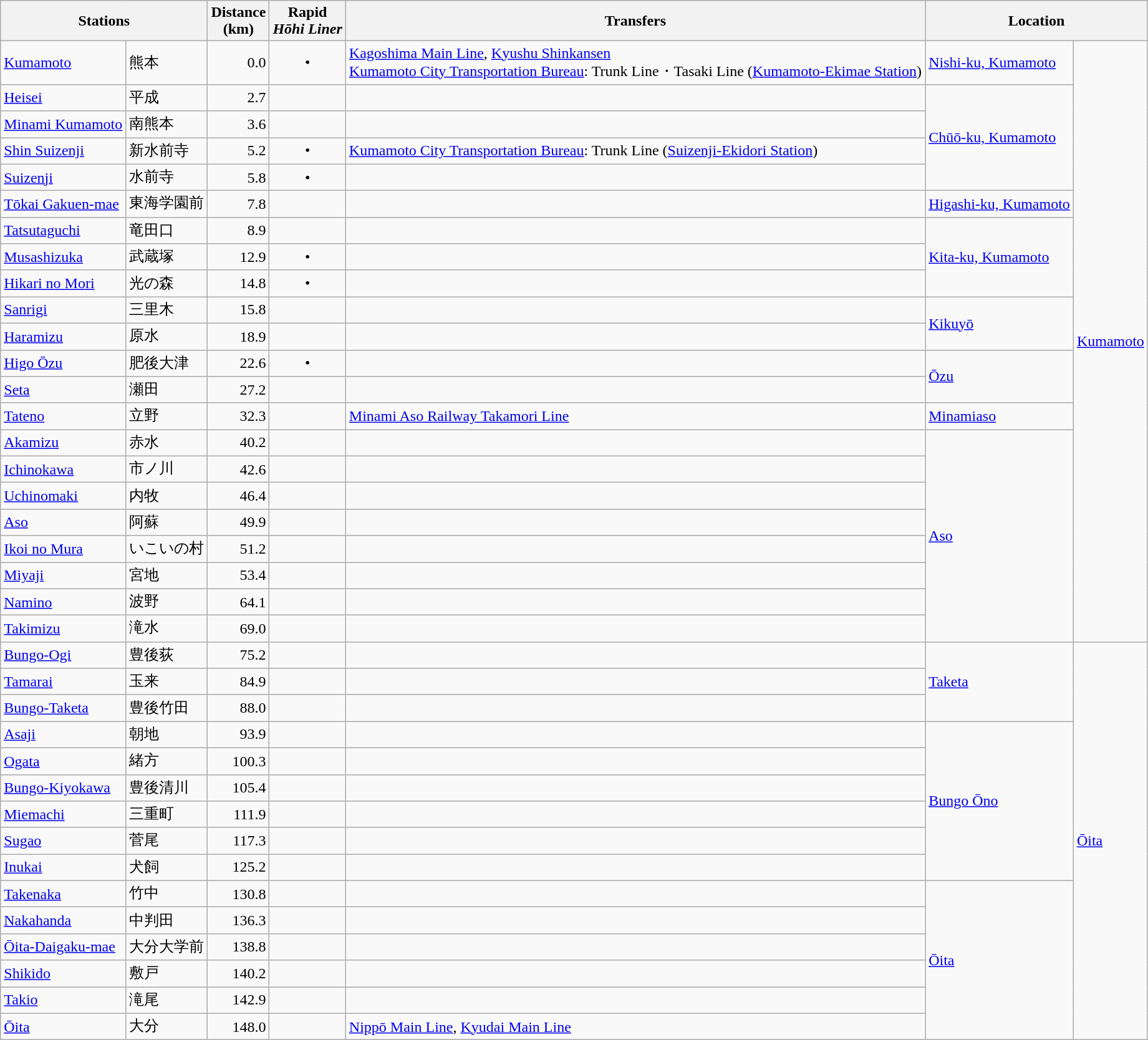<table class=wikitable>
<tr>
<th colspan="2">Stations</th>
<th>Distance<br>(km)</th>
<th>Rapid <br><em>Hōhi Liner</em></th>
<th>Transfers</th>
<th colspan="2">Location</th>
</tr>
<tr>
<td><a href='#'>Kumamoto</a></td>
<td>熊本</td>
<td align="right">0.0</td>
<td align="center">•</td>
<td><a href='#'>Kagoshima Main Line</a>, <a href='#'>Kyushu Shinkansen</a><br><a href='#'>Kumamoto City Transportation Bureau</a>: Trunk Line・Tasaki Line (<a href='#'>Kumamoto-Ekimae Station</a>)</td>
<td><a href='#'>Nishi-ku, Kumamoto</a></td>
<td rowspan="22"><a href='#'>Kumamoto</a></td>
</tr>
<tr>
<td><a href='#'>Heisei</a></td>
<td>平成</td>
<td align="right">2.7</td>
<td align="center"></td>
<td> </td>
<td rowspan="4"><a href='#'>Chūō-ku, Kumamoto</a></td>
</tr>
<tr>
<td><a href='#'>Minami Kumamoto</a></td>
<td>南熊本</td>
<td align="right">3.6</td>
<td align="center"></td>
<td> </td>
</tr>
<tr>
<td><a href='#'>Shin Suizenji</a></td>
<td>新水前寺</td>
<td align="right">5.2</td>
<td align="center">•</td>
<td><a href='#'>Kumamoto City Transportation Bureau</a>: Trunk Line (<a href='#'>Suizenji-Ekidori Station</a>)</td>
</tr>
<tr>
<td><a href='#'>Suizenji</a></td>
<td>水前寺</td>
<td align="right">5.8</td>
<td align="center">•</td>
<td> </td>
</tr>
<tr>
<td><a href='#'>Tōkai Gakuen-mae</a></td>
<td>東海学園前</td>
<td align="right">7.8</td>
<td align="center"></td>
<td> </td>
<td><a href='#'>Higashi-ku, Kumamoto</a></td>
</tr>
<tr>
<td><a href='#'>Tatsutaguchi</a></td>
<td>竜田口</td>
<td align="right">8.9</td>
<td align="center"></td>
<td> </td>
<td rowspan="3"><a href='#'>Kita-ku, Kumamoto</a></td>
</tr>
<tr>
<td><a href='#'>Musashizuka</a></td>
<td>武蔵塚</td>
<td align="right">12.9</td>
<td align="center">•</td>
<td> </td>
</tr>
<tr>
<td><a href='#'>Hikari no Mori</a></td>
<td>光の森</td>
<td align="right">14.8</td>
<td align="center">•</td>
<td> </td>
</tr>
<tr>
<td><a href='#'>Sanrigi</a></td>
<td>三里木</td>
<td align="right">15.8</td>
<td align="center"></td>
<td> </td>
<td rowspan="2"><a href='#'>Kikuyō</a></td>
</tr>
<tr>
<td><a href='#'>Haramizu</a></td>
<td>原水</td>
<td align="right">18.9</td>
<td align="center"></td>
<td> </td>
</tr>
<tr>
<td><a href='#'>Higo Ōzu</a></td>
<td>肥後大津</td>
<td align="right">22.6</td>
<td align="center">•</td>
<td> </td>
<td rowspan="2"><a href='#'>Ōzu</a></td>
</tr>
<tr>
<td><a href='#'>Seta</a></td>
<td>瀬田</td>
<td align="right">27.2</td>
<td> </td>
<td> </td>
</tr>
<tr>
<td><a href='#'>Tateno</a></td>
<td>立野</td>
<td align="right">32.3</td>
<td> </td>
<td><a href='#'>Minami Aso Railway Takamori Line</a></td>
<td><a href='#'>Minamiaso</a></td>
</tr>
<tr>
<td><a href='#'>Akamizu</a></td>
<td>赤水</td>
<td align="right">40.2</td>
<td> </td>
<td> </td>
<td rowspan="8"><a href='#'>Aso</a></td>
</tr>
<tr>
<td><a href='#'>Ichinokawa</a></td>
<td>市ノ川</td>
<td align="right">42.6</td>
<td> </td>
<td> </td>
</tr>
<tr>
<td><a href='#'>Uchinomaki</a></td>
<td>内牧</td>
<td align="right">46.4</td>
<td> </td>
<td> </td>
</tr>
<tr>
<td><a href='#'>Aso</a></td>
<td>阿蘇</td>
<td align="right">49.9</td>
<td> </td>
<td> </td>
</tr>
<tr>
<td><a href='#'>Ikoi no Mura</a></td>
<td>いこいの村</td>
<td align="right">51.2</td>
<td> </td>
<td> </td>
</tr>
<tr>
<td><a href='#'>Miyaji</a></td>
<td>宮地</td>
<td align="right">53.4</td>
<td> </td>
<td> </td>
</tr>
<tr>
<td><a href='#'>Namino</a></td>
<td>波野</td>
<td align="right">64.1</td>
<td> </td>
<td> </td>
</tr>
<tr>
<td><a href='#'>Takimizu</a></td>
<td>滝水</td>
<td align="right">69.0</td>
<td> </td>
<td> </td>
</tr>
<tr>
<td><a href='#'>Bungo-Ogi</a></td>
<td>豊後荻</td>
<td align="right">75.2</td>
<td> </td>
<td> </td>
<td rowspan="3"><a href='#'>Taketa</a></td>
<td rowspan="15"><a href='#'>Ōita</a></td>
</tr>
<tr>
<td><a href='#'>Tamarai</a></td>
<td>玉来</td>
<td align="right">84.9</td>
<td> </td>
<td> </td>
</tr>
<tr>
<td><a href='#'>Bungo-Taketa</a></td>
<td>豊後竹田</td>
<td align="right">88.0</td>
<td> </td>
<td> </td>
</tr>
<tr>
<td><a href='#'>Asaji</a></td>
<td>朝地</td>
<td align="right">93.9</td>
<td> </td>
<td> </td>
<td rowspan="6"><a href='#'>Bungo Ōno</a></td>
</tr>
<tr>
<td><a href='#'>Ogata</a></td>
<td>緒方</td>
<td align="right">100.3</td>
<td> </td>
<td> </td>
</tr>
<tr>
<td><a href='#'>Bungo-Kiyokawa</a></td>
<td>豊後清川</td>
<td align="right">105.4</td>
<td> </td>
<td> </td>
</tr>
<tr>
<td><a href='#'>Miemachi</a></td>
<td>三重町</td>
<td align="right">111.9</td>
<td> </td>
<td> </td>
</tr>
<tr>
<td><a href='#'>Sugao</a></td>
<td>菅尾</td>
<td align="right">117.3</td>
<td> </td>
<td> </td>
</tr>
<tr>
<td><a href='#'>Inukai</a></td>
<td>犬飼</td>
<td align="right">125.2</td>
<td> </td>
<td> </td>
</tr>
<tr>
<td><a href='#'>Takenaka</a></td>
<td>竹中</td>
<td align="right">130.8</td>
<td> </td>
<td> </td>
<td rowspan="6"><a href='#'>Ōita</a></td>
</tr>
<tr>
<td><a href='#'>Nakahanda</a></td>
<td>中判田</td>
<td align="right">136.3</td>
<td> </td>
<td> </td>
</tr>
<tr>
<td><a href='#'>Ōita-Daigaku-mae</a></td>
<td>大分大学前</td>
<td align="right">138.8</td>
<td> </td>
<td> </td>
</tr>
<tr>
<td><a href='#'>Shikido</a></td>
<td>敷戸</td>
<td align="right">140.2</td>
<td> </td>
<td> </td>
</tr>
<tr>
<td><a href='#'>Takio</a></td>
<td>滝尾</td>
<td align="right">142.9</td>
<td> </td>
<td> </td>
</tr>
<tr>
<td><a href='#'>Ōita</a></td>
<td>大分</td>
<td align="right">148.0</td>
<td> </td>
<td><a href='#'>Nippō Main Line</a>, <a href='#'>Kyudai Main Line</a></td>
</tr>
</table>
